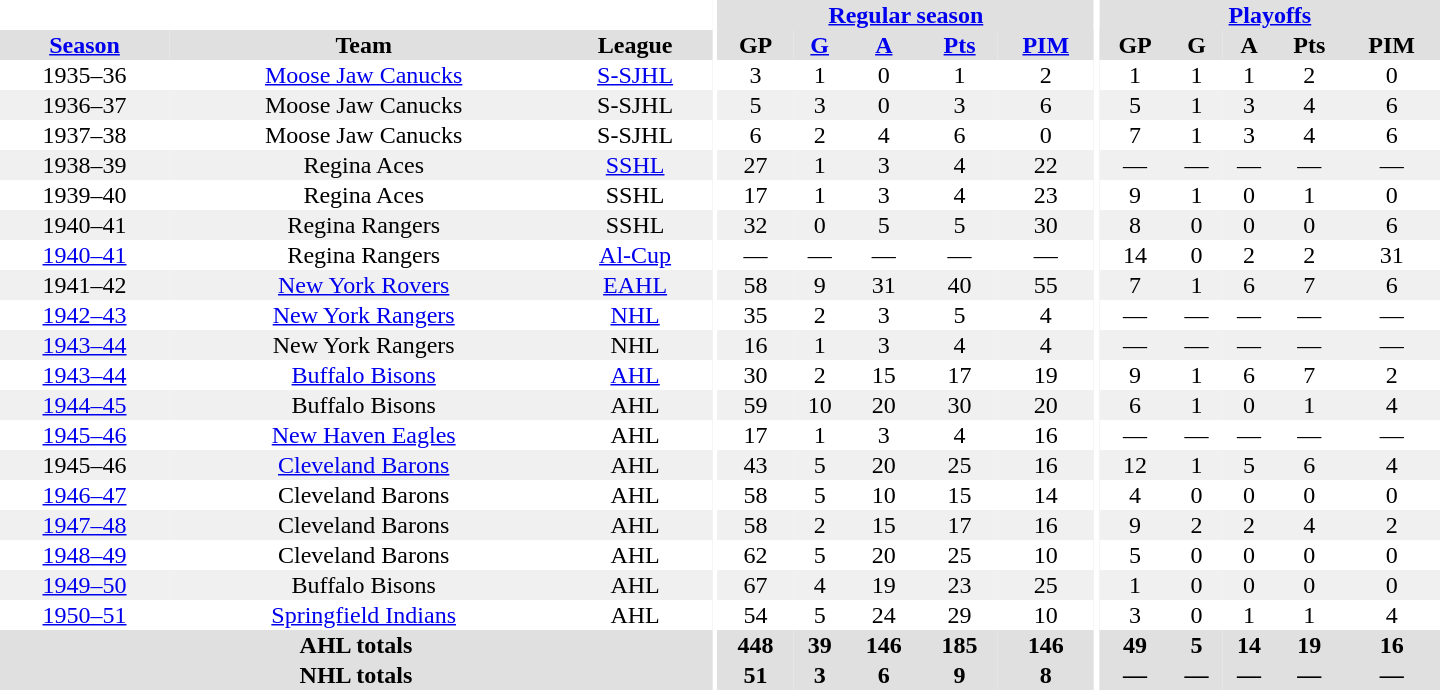<table border="0" cellpadding="1" cellspacing="0" style="text-align:center; width:60em">
<tr bgcolor="#e0e0e0">
<th colspan="3" bgcolor="#ffffff"></th>
<th rowspan="100" bgcolor="#ffffff"></th>
<th colspan="5"><a href='#'>Regular season</a></th>
<th rowspan="100" bgcolor="#ffffff"></th>
<th colspan="5"><a href='#'>Playoffs</a></th>
</tr>
<tr bgcolor="#e0e0e0">
<th><a href='#'>Season</a></th>
<th>Team</th>
<th>League</th>
<th>GP</th>
<th><a href='#'>G</a></th>
<th><a href='#'>A</a></th>
<th><a href='#'>Pts</a></th>
<th><a href='#'>PIM</a></th>
<th>GP</th>
<th>G</th>
<th>A</th>
<th>Pts</th>
<th>PIM</th>
</tr>
<tr>
<td>1935–36</td>
<td><a href='#'>Moose Jaw Canucks</a></td>
<td><a href='#'>S-SJHL</a></td>
<td>3</td>
<td>1</td>
<td>0</td>
<td>1</td>
<td>2</td>
<td>1</td>
<td>1</td>
<td>1</td>
<td>2</td>
<td>0</td>
</tr>
<tr bgcolor="#f0f0f0">
<td>1936–37</td>
<td>Moose Jaw Canucks</td>
<td>S-SJHL</td>
<td>5</td>
<td>3</td>
<td>0</td>
<td>3</td>
<td>6</td>
<td>5</td>
<td>1</td>
<td>3</td>
<td>4</td>
<td>6</td>
</tr>
<tr>
<td>1937–38</td>
<td>Moose Jaw Canucks</td>
<td>S-SJHL</td>
<td>6</td>
<td>2</td>
<td>4</td>
<td>6</td>
<td>0</td>
<td>7</td>
<td>1</td>
<td>3</td>
<td>4</td>
<td>6</td>
</tr>
<tr bgcolor="#f0f0f0">
<td>1938–39</td>
<td>Regina Aces</td>
<td><a href='#'>SSHL</a></td>
<td>27</td>
<td>1</td>
<td>3</td>
<td>4</td>
<td>22</td>
<td>—</td>
<td>—</td>
<td>—</td>
<td>—</td>
<td>—</td>
</tr>
<tr>
<td>1939–40</td>
<td>Regina Aces</td>
<td>SSHL</td>
<td>17</td>
<td>1</td>
<td>3</td>
<td>4</td>
<td>23</td>
<td>9</td>
<td>1</td>
<td>0</td>
<td>1</td>
<td>0</td>
</tr>
<tr bgcolor="#f0f0f0">
<td>1940–41</td>
<td>Regina Rangers</td>
<td>SSHL</td>
<td>32</td>
<td>0</td>
<td>5</td>
<td>5</td>
<td>30</td>
<td>8</td>
<td>0</td>
<td>0</td>
<td>0</td>
<td>6</td>
</tr>
<tr>
<td><a href='#'>1940–41</a></td>
<td>Regina Rangers</td>
<td><a href='#'>Al-Cup</a></td>
<td>—</td>
<td>—</td>
<td>—</td>
<td>—</td>
<td>—</td>
<td>14</td>
<td>0</td>
<td>2</td>
<td>2</td>
<td>31</td>
</tr>
<tr bgcolor="#f0f0f0">
<td>1941–42</td>
<td><a href='#'>New York Rovers</a></td>
<td><a href='#'>EAHL</a></td>
<td>58</td>
<td>9</td>
<td>31</td>
<td>40</td>
<td>55</td>
<td>7</td>
<td>1</td>
<td>6</td>
<td>7</td>
<td>6</td>
</tr>
<tr>
<td><a href='#'>1942–43</a></td>
<td><a href='#'>New York Rangers</a></td>
<td><a href='#'>NHL</a></td>
<td>35</td>
<td>2</td>
<td>3</td>
<td>5</td>
<td>4</td>
<td>—</td>
<td>—</td>
<td>—</td>
<td>—</td>
<td>—</td>
</tr>
<tr bgcolor="#f0f0f0">
<td><a href='#'>1943–44</a></td>
<td>New York Rangers</td>
<td>NHL</td>
<td>16</td>
<td>1</td>
<td>3</td>
<td>4</td>
<td>4</td>
<td>—</td>
<td>—</td>
<td>—</td>
<td>—</td>
<td>—</td>
</tr>
<tr>
<td><a href='#'>1943–44</a></td>
<td><a href='#'>Buffalo Bisons</a></td>
<td><a href='#'>AHL</a></td>
<td>30</td>
<td>2</td>
<td>15</td>
<td>17</td>
<td>19</td>
<td>9</td>
<td>1</td>
<td>6</td>
<td>7</td>
<td>2</td>
</tr>
<tr bgcolor="#f0f0f0">
<td><a href='#'>1944–45</a></td>
<td>Buffalo Bisons</td>
<td>AHL</td>
<td>59</td>
<td>10</td>
<td>20</td>
<td>30</td>
<td>20</td>
<td>6</td>
<td>1</td>
<td>0</td>
<td>1</td>
<td>4</td>
</tr>
<tr>
<td><a href='#'>1945–46</a></td>
<td><a href='#'>New Haven Eagles</a></td>
<td>AHL</td>
<td>17</td>
<td>1</td>
<td>3</td>
<td>4</td>
<td>16</td>
<td>—</td>
<td>—</td>
<td>—</td>
<td>—</td>
<td>—</td>
</tr>
<tr bgcolor="#f0f0f0">
<td>1945–46</td>
<td><a href='#'>Cleveland Barons</a></td>
<td>AHL</td>
<td>43</td>
<td>5</td>
<td>20</td>
<td>25</td>
<td>16</td>
<td>12</td>
<td>1</td>
<td>5</td>
<td>6</td>
<td>4</td>
</tr>
<tr>
<td><a href='#'>1946–47</a></td>
<td>Cleveland Barons</td>
<td>AHL</td>
<td>58</td>
<td>5</td>
<td>10</td>
<td>15</td>
<td>14</td>
<td>4</td>
<td>0</td>
<td>0</td>
<td>0</td>
<td>0</td>
</tr>
<tr bgcolor="#f0f0f0">
<td><a href='#'>1947–48</a></td>
<td>Cleveland Barons</td>
<td>AHL</td>
<td>58</td>
<td>2</td>
<td>15</td>
<td>17</td>
<td>16</td>
<td>9</td>
<td>2</td>
<td>2</td>
<td>4</td>
<td>2</td>
</tr>
<tr>
<td><a href='#'>1948–49</a></td>
<td>Cleveland Barons</td>
<td>AHL</td>
<td>62</td>
<td>5</td>
<td>20</td>
<td>25</td>
<td>10</td>
<td>5</td>
<td>0</td>
<td>0</td>
<td>0</td>
<td>0</td>
</tr>
<tr bgcolor="#f0f0f0">
<td><a href='#'>1949–50</a></td>
<td>Buffalo Bisons</td>
<td>AHL</td>
<td>67</td>
<td>4</td>
<td>19</td>
<td>23</td>
<td>25</td>
<td>1</td>
<td>0</td>
<td>0</td>
<td>0</td>
<td>0</td>
</tr>
<tr>
<td><a href='#'>1950–51</a></td>
<td><a href='#'>Springfield Indians</a></td>
<td>AHL</td>
<td>54</td>
<td>5</td>
<td>24</td>
<td>29</td>
<td>10</td>
<td>3</td>
<td>0</td>
<td>1</td>
<td>1</td>
<td>4</td>
</tr>
<tr bgcolor="#e0e0e0">
<th colspan="3">AHL totals</th>
<th>448</th>
<th>39</th>
<th>146</th>
<th>185</th>
<th>146</th>
<th>49</th>
<th>5</th>
<th>14</th>
<th>19</th>
<th>16</th>
</tr>
<tr bgcolor="#e0e0e0">
<th colspan="3">NHL totals</th>
<th>51</th>
<th>3</th>
<th>6</th>
<th>9</th>
<th>8</th>
<th>—</th>
<th>—</th>
<th>—</th>
<th>—</th>
<th>—</th>
</tr>
</table>
